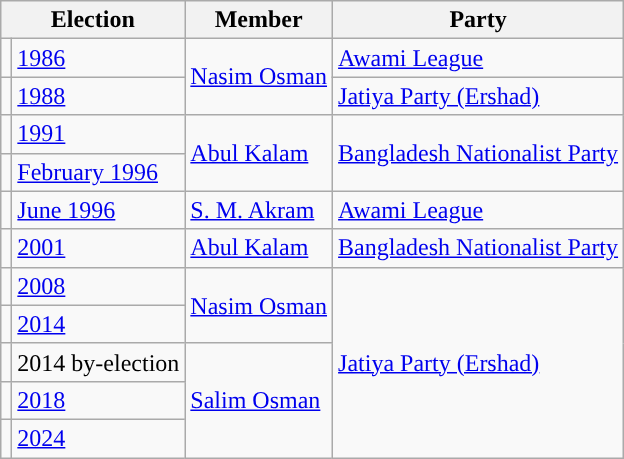<table class="wikitable">
<tr>
<th colspan="2">Election</th>
<th>Member</th>
<th>Party</th>
</tr>
<tr>
<td style="background-color:"></td>
<td><a href='#'>1986</a></td>
<td rowspan="2" scope="row"><a href='#'>Nasim Osman</a></td>
<td><a href='#'>Awami League</a></td>
</tr>
<tr>
<td style="background-color:"></td>
<td><a href='#'>1988</a></td>
<td><a href='#'>Jatiya Party (Ershad)</a></td>
</tr>
<tr>
<td style="background-color:"></td>
<td><a href='#'>1991</a></td>
<td rowspan="2" scope="row"><a href='#'>Abul Kalam</a></td>
<td rowspan="2" scope="row"><a href='#'>Bangladesh Nationalist Party</a></td>
</tr>
<tr>
<td style="background-color:"></td>
<td><a href='#'>February 1996</a></td>
</tr>
<tr>
<td style="background-color:"></td>
<td><a href='#'>June 1996</a></td>
<td><a href='#'>S. M. Akram</a></td>
<td><a href='#'>Awami League</a></td>
</tr>
<tr>
<td style="background-color:"></td>
<td><a href='#'>2001</a></td>
<td><a href='#'>Abul Kalam</a></td>
<td><a href='#'>Bangladesh Nationalist Party</a></td>
</tr>
<tr>
<td style="background-color:"></td>
<td><a href='#'>2008</a></td>
<td rowspan="2" scope="row"><a href='#'>Nasim Osman</a></td>
<td rowspan="5" scope="row"><a href='#'>Jatiya Party (Ershad)</a></td>
</tr>
<tr>
<td style="background-color:"></td>
<td><a href='#'>2014</a></td>
</tr>
<tr>
<td style="background-color:"></td>
<td>2014 by-election</td>
<td rowspan="3" scope="row"><a href='#'>Salim Osman</a></td>
</tr>
<tr>
<td style="background-color:"></td>
<td><a href='#'>2018</a></td>
</tr>
<tr>
<td style="background-color:"></td>
<td><a href='#'>2024</a></td>
</tr>
</table>
